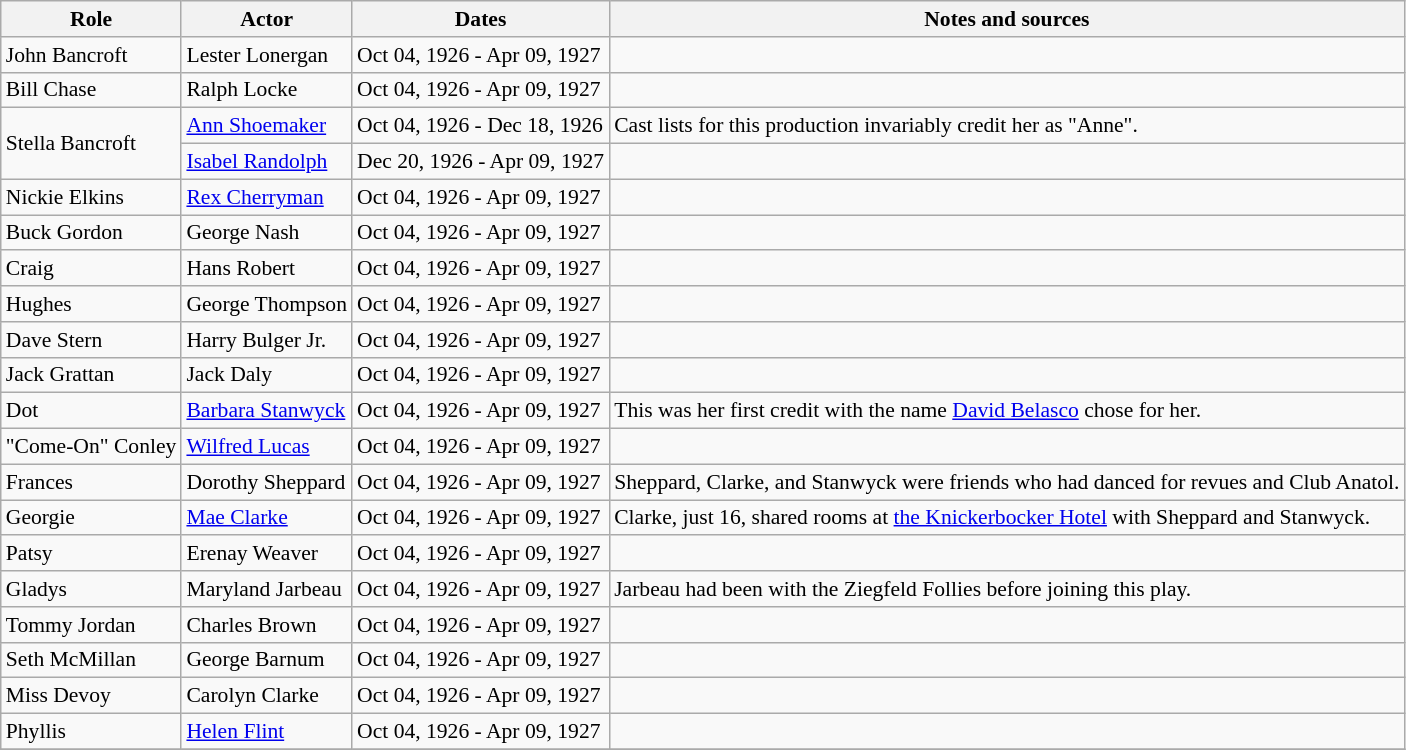<table class="wikitable sortable plainrowheaders" style="font-size: 90%">
<tr>
<th scope="col">Role</th>
<th scope="col">Actor</th>
<th scope="col">Dates</th>
<th scope="col">Notes and sources</th>
</tr>
<tr>
<td>John Bancroft</td>
<td>Lester Lonergan</td>
<td>Oct 04, 1926 - Apr 09, 1927</td>
<td></td>
</tr>
<tr>
<td>Bill Chase</td>
<td>Ralph Locke</td>
<td>Oct 04, 1926 - Apr 09, 1927</td>
<td></td>
</tr>
<tr>
<td rowspan=2>Stella Bancroft</td>
<td><a href='#'>Ann Shoemaker</a></td>
<td>Oct 04, 1926 - Dec 18, 1926</td>
<td>Cast lists for this production invariably credit her as "Anne".</td>
</tr>
<tr>
<td><a href='#'>Isabel Randolph</a></td>
<td>Dec 20, 1926 - Apr 09, 1927</td>
<td></td>
</tr>
<tr>
<td>Nickie Elkins</td>
<td><a href='#'>Rex Cherryman</a></td>
<td>Oct 04, 1926 - Apr 09, 1927</td>
<td></td>
</tr>
<tr>
<td>Buck Gordon</td>
<td>George Nash</td>
<td>Oct 04, 1926 - Apr 09, 1927</td>
<td></td>
</tr>
<tr>
<td>Craig</td>
<td>Hans Robert</td>
<td>Oct 04, 1926 - Apr 09, 1927</td>
<td></td>
</tr>
<tr>
<td>Hughes</td>
<td>George Thompson</td>
<td>Oct 04, 1926 - Apr 09, 1927</td>
<td></td>
</tr>
<tr>
<td>Dave Stern</td>
<td>Harry Bulger Jr.</td>
<td>Oct 04, 1926 - Apr 09, 1927</td>
<td></td>
</tr>
<tr>
<td>Jack Grattan</td>
<td>Jack Daly</td>
<td>Oct 04, 1926 - Apr 09, 1927</td>
<td></td>
</tr>
<tr>
<td>Dot</td>
<td><a href='#'>Barbara Stanwyck</a></td>
<td>Oct 04, 1926 - Apr 09, 1927</td>
<td>This was her first credit with the name <a href='#'>David Belasco</a> chose for her.</td>
</tr>
<tr>
<td>"Come-On" Conley</td>
<td><a href='#'>Wilfred Lucas</a></td>
<td>Oct 04, 1926 - Apr 09, 1927</td>
<td></td>
</tr>
<tr>
<td>Frances</td>
<td>Dorothy Sheppard</td>
<td>Oct 04, 1926 - Apr 09, 1927</td>
<td>Sheppard, Clarke, and Stanwyck were friends who had danced for revues and Club Anatol.</td>
</tr>
<tr>
<td>Georgie</td>
<td><a href='#'>Mae Clarke</a></td>
<td>Oct 04, 1926 - Apr 09, 1927</td>
<td>Clarke, just 16, shared rooms at <a href='#'>the Knickerbocker Hotel</a> with Sheppard and Stanwyck.</td>
</tr>
<tr>
<td>Patsy</td>
<td>Erenay Weaver</td>
<td>Oct 04, 1926 - Apr 09, 1927</td>
<td></td>
</tr>
<tr>
<td>Gladys</td>
<td>Maryland Jarbeau</td>
<td>Oct 04, 1926 - Apr 09, 1927</td>
<td>Jarbeau had been with the Ziegfeld Follies before joining this play.</td>
</tr>
<tr>
<td>Tommy Jordan</td>
<td>Charles Brown</td>
<td>Oct 04, 1926 - Apr 09, 1927</td>
<td></td>
</tr>
<tr>
<td>Seth McMillan</td>
<td>George Barnum</td>
<td>Oct 04, 1926 - Apr 09, 1927</td>
<td></td>
</tr>
<tr>
<td>Miss Devoy</td>
<td>Carolyn Clarke</td>
<td>Oct 04, 1926 - Apr 09, 1927</td>
<td></td>
</tr>
<tr>
<td>Phyllis</td>
<td><a href='#'>Helen Flint</a></td>
<td>Oct 04, 1926 - Apr 09, 1927</td>
<td></td>
</tr>
<tr>
</tr>
</table>
